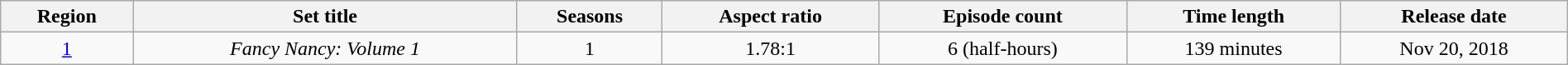<table class="wikitable" style="width: 100%; margin: auto; text-align: center">
<tr>
<th>Region</th>
<th>Set title</th>
<th>Seasons</th>
<th>Aspect ratio</th>
<th>Episode count</th>
<th>Time length</th>
<th>Release date</th>
</tr>
<tr>
<td rowspan=2><a href='#'>1</a></td>
<td><em>Fancy Nancy: Volume 1</em></td>
<td rowspan=2>1</td>
<td rowspan=2>1.78:1</td>
<td>6 (half-hours)</td>
<td>139 minutes</td>
<td>Nov 20, 2018</td>
</tr>
</table>
